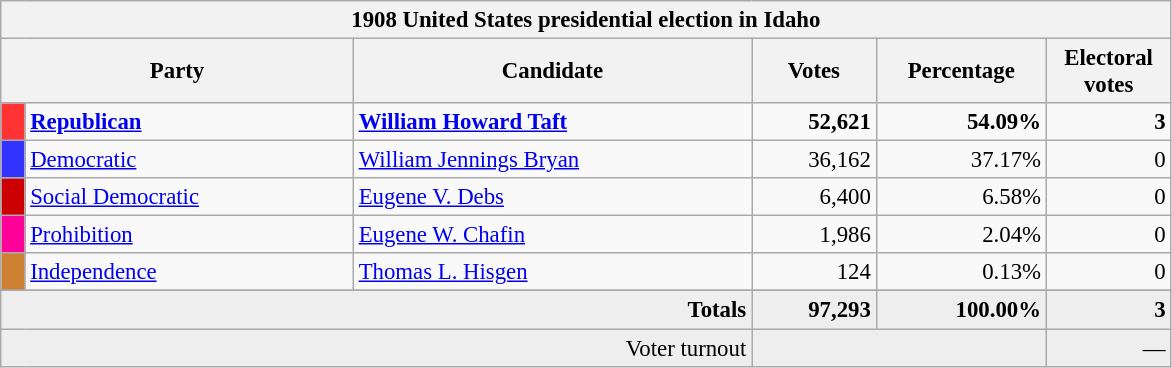<table class="wikitable" style="font-size: 95%;">
<tr>
<th colspan="6">1908 United States presidential election in Idaho</th>
</tr>
<tr>
<th colspan="2" style="width: 15em">Party</th>
<th style="width: 17em">Candidate</th>
<th style="width: 5em">Votes</th>
<th style="width: 7em">Percentage</th>
<th style="width: 5em">Electoral votes</th>
</tr>
<tr>
<th style="background-color:#FF3333; width: 3px"></th>
<td style="width: 130px"><strong><a href='#'>Republican</a></strong></td>
<td><strong><a href='#'>William Howard Taft</a></strong></td>
<td align="right"><strong>52,621</strong></td>
<td align="right"><strong>54.09%</strong></td>
<td align="right"><strong>3</strong></td>
</tr>
<tr>
<th style="background-color:#3333FF; width: 3px"></th>
<td style="width: 130px"><a href='#'>Democratic</a></td>
<td><a href='#'>William Jennings Bryan</a></td>
<td align="right">36,162</td>
<td align="right">37.17%</td>
<td align="right">0</td>
</tr>
<tr>
<th style="background-color:#c00; width: 3px"></th>
<td style="width: 130px"><a href='#'>Social Democratic</a></td>
<td><a href='#'>Eugene V. Debs</a></td>
<td align="right">6,400</td>
<td align="right">6.58%</td>
<td align="right">0</td>
</tr>
<tr>
<th style="background-color:#f09; width: 3px"></th>
<td style="width: 130px"><a href='#'>Prohibition</a></td>
<td><a href='#'>Eugene W. Chafin</a></td>
<td align="right">1,986</td>
<td align="right">2.04%</td>
<td align="right">0</td>
</tr>
<tr>
<th style="background-color:#CD7F32; width: 3px"></th>
<td style="width: 130px"><a href='#'>Independence</a></td>
<td><a href='#'>Thomas L. Hisgen</a></td>
<td align="right">124</td>
<td align="right">0.13%</td>
<td align="right">0</td>
</tr>
<tr>
</tr>
<tr bgcolor="#EEEEEE">
<td colspan="3" align="right"><strong>Totals</strong></td>
<td align="right"><strong>97,293</strong></td>
<td align="right"><strong>100.00%</strong></td>
<td align="right"><strong>3</strong></td>
</tr>
<tr bgcolor="#EEEEEE">
<td colspan="3" align="right">Voter turnout</td>
<td colspan="2" align="right"></td>
<td align="right">—</td>
</tr>
</table>
